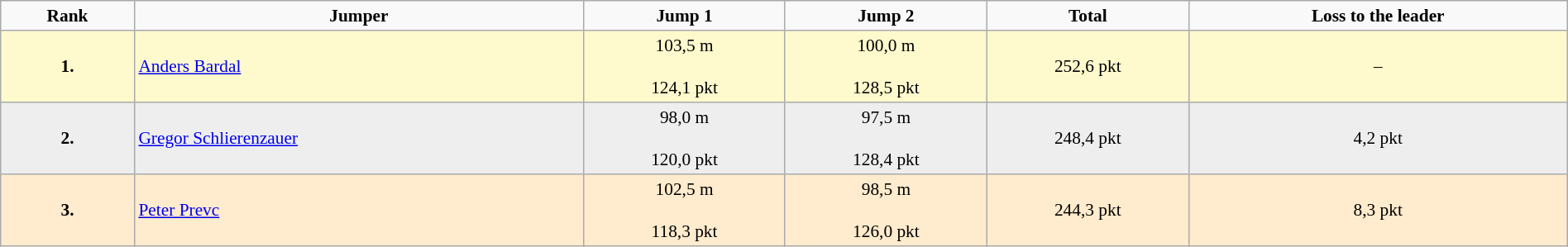<table border="2" cellpadding="3" cellspacing="2" style="margin: 1em 1em 10px 0px; border: 1px solid rgb(170, 170, 170); border-collapse: collapse; font-size: 89%; text-align: center; background: rgb(249, 249, 249); width:100%">
<tr>
<th>Rank</th>
<th>Jumper</th>
<th>Jump 1</th>
<th>Jump 2</th>
<th>Total</th>
<th>Loss to the leader</th>
</tr>
<tr bgcolor="FFFACD">
<td><strong>1.</strong></td>
<td align="left"><a href='#'>Anders Bardal</a></td>
<td>103,5 m<br><br>124,1 pkt</td>
<td>100,0 m<br><br>128,5 pkt<br></td>
<td>252,6 pkt</td>
<td>–</td>
</tr>
<tr bgcolor="eeeeee">
<td><strong>2.</strong></td>
<td align="left"><a href='#'>Gregor Schlierenzauer</a></td>
<td>98,0 m<br><br>120,0 pkt<br></td>
<td>97,5 m<br><br>128,4 pkt<br></td>
<td>248,4 pkt</td>
<td>4,2 pkt</td>
</tr>
<tr bgcolor="ffebcd">
<td><strong>3.</strong></td>
<td align="left"><a href='#'>Peter Prevc</a></td>
<td>102,5 m<br><br>118,3 pkt<br></td>
<td>98,5 m<br><br>126,0 pkt<br></td>
<td>244,3 pkt</td>
<td>8,3 pkt</td>
</tr>
</table>
